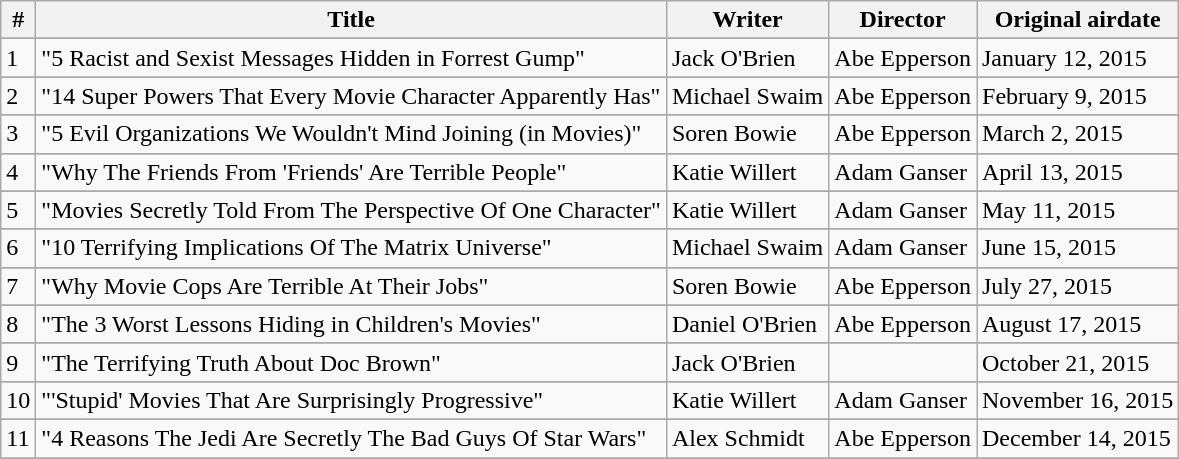<table class="wikitable">
<tr>
<th>#</th>
<th>Title</th>
<th>Writer</th>
<th>Director</th>
<th>Original airdate</th>
</tr>
<tr>
</tr>
<tr>
<td>1</td>
<td>"5 Racist and Sexist Messages Hidden in Forrest Gump"</td>
<td>Jack O'Brien</td>
<td>Abe Epperson</td>
<td>January 12, 2015</td>
</tr>
<tr>
</tr>
<tr>
<td>2</td>
<td>"14 Super Powers That Every Movie Character Apparently Has"</td>
<td>Michael Swaim</td>
<td>Abe Epperson</td>
<td>February 9, 2015</td>
</tr>
<tr>
</tr>
<tr>
<td>3</td>
<td>"5 Evil Organizations We Wouldn't Mind Joining (in Movies)"</td>
<td>Soren Bowie</td>
<td>Abe Epperson</td>
<td>March 2, 2015</td>
</tr>
<tr>
</tr>
<tr>
<td>4</td>
<td>"Why The Friends From 'Friends' Are Terrible People"</td>
<td>Katie Willert</td>
<td>Adam Ganser</td>
<td>April 13, 2015</td>
</tr>
<tr>
</tr>
<tr>
<td>5</td>
<td>"Movies Secretly Told From The Perspective Of One Character"</td>
<td>Katie Willert</td>
<td>Adam Ganser</td>
<td>May 11, 2015</td>
</tr>
<tr>
</tr>
<tr>
<td>6</td>
<td>"10 Terrifying Implications Of The Matrix Universe"</td>
<td>Michael Swaim</td>
<td>Adam Ganser</td>
<td>June 15, 2015</td>
</tr>
<tr>
</tr>
<tr>
<td>7</td>
<td>"Why Movie Cops Are Terrible At Their Jobs"</td>
<td>Soren Bowie</td>
<td>Abe Epperson</td>
<td>July 27, 2015</td>
</tr>
<tr>
</tr>
<tr>
<td>8</td>
<td>"The 3 Worst Lessons Hiding in Children's Movies"</td>
<td>Daniel O'Brien</td>
<td>Abe Epperson</td>
<td>August 17, 2015</td>
</tr>
<tr>
</tr>
<tr>
<td>9</td>
<td>"The Terrifying Truth About Doc Brown"</td>
<td>Jack O'Brien</td>
<td></td>
<td>October 21, 2015</td>
</tr>
<tr>
</tr>
<tr>
<td>10</td>
<td>"'Stupid' Movies That Are Surprisingly Progressive"</td>
<td>Katie Willert</td>
<td>Adam Ganser</td>
<td>November 16, 2015</td>
</tr>
<tr>
</tr>
<tr>
<td>11</td>
<td>"4 Reasons The Jedi Are Secretly The Bad Guys Of Star Wars"</td>
<td>Alex Schmidt</td>
<td>Abe Epperson</td>
<td>December 14, 2015</td>
</tr>
<tr>
</tr>
<tr>
</tr>
</table>
